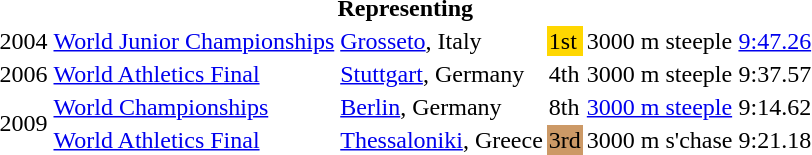<table>
<tr>
<th colspan="6">Representing </th>
</tr>
<tr>
<td>2004</td>
<td><a href='#'>World Junior Championships</a></td>
<td><a href='#'>Grosseto</a>, Italy</td>
<td bgcolor="gold">1st</td>
<td>3000 m steeple</td>
<td><a href='#'>9:47.26</a></td>
</tr>
<tr>
<td>2006</td>
<td><a href='#'>World Athletics Final</a></td>
<td><a href='#'>Stuttgart</a>, Germany</td>
<td>4th</td>
<td>3000 m steeple</td>
<td>9:37.57</td>
</tr>
<tr>
<td rowspan=2>2009</td>
<td><a href='#'>World Championships</a></td>
<td><a href='#'>Berlin</a>, Germany</td>
<td>8th</td>
<td><a href='#'>3000 m steeple</a></td>
<td>9:14.62</td>
</tr>
<tr>
<td><a href='#'>World Athletics Final</a></td>
<td><a href='#'>Thessaloniki</a>, Greece</td>
<td bgcolor="cc9966">3rd</td>
<td>3000 m s'chase</td>
<td>9:21.18</td>
</tr>
</table>
